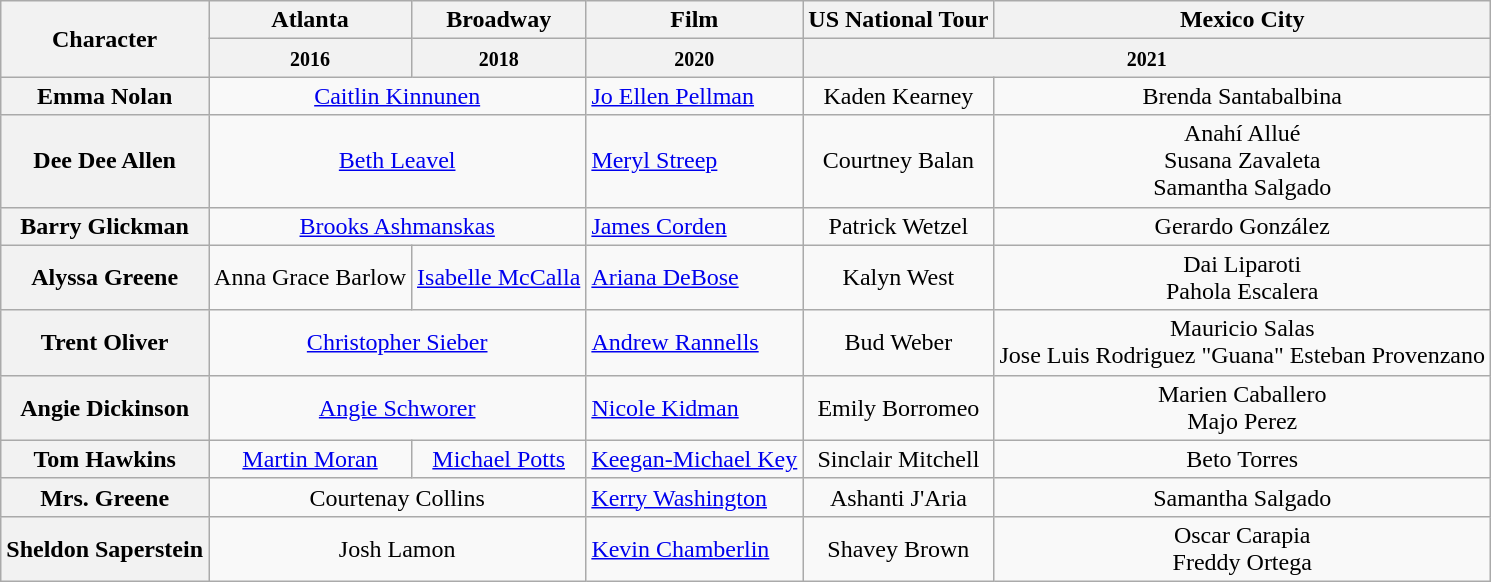<table class="wikitable" style="width:10000;">
<tr>
<th rowspan="2">Character</th>
<th>Atlanta</th>
<th>Broadway</th>
<th>Film</th>
<th>US National Tour</th>
<th>Mexico City</th>
</tr>
<tr>
<th><small>2016</small></th>
<th><small>2018</small></th>
<th><small>2020</small></th>
<th colspan="2"><small>2021</small></th>
</tr>
<tr>
<th>Emma Nolan</th>
<td colspan="2" align="center"><a href='#'>Caitlin Kinnunen</a></td>
<td><a href='#'>Jo Ellen Pellman</a></td>
<td align="center">Kaden Kearney</td>
<td align="center">Brenda Santabalbina</td>
</tr>
<tr>
<th>Dee Dee Allen</th>
<td colspan="2" align="center"><a href='#'>Beth Leavel</a></td>
<td><a href='#'>Meryl Streep</a></td>
<td align="center">Courtney Balan</td>
<td align="center">Anahí Allué<br>Susana Zavaleta<br>Samantha Salgado</td>
</tr>
<tr>
<th>Barry Glickman</th>
<td colspan="2" align="center"><a href='#'>Brooks Ashmanskas</a></td>
<td><a href='#'>James Corden</a></td>
<td align="center">Patrick Wetzel</td>
<td align="center">Gerardo González</td>
</tr>
<tr>
<th>Alyssa Greene</th>
<td align="center">Anna Grace Barlow</td>
<td align="center"><a href='#'>Isabelle McCalla</a></td>
<td><a href='#'>Ariana DeBose</a></td>
<td align="center">Kalyn West</td>
<td align="center">Dai Liparoti<br>Pahola Escalera</td>
</tr>
<tr>
<th>Trent Oliver</th>
<td colspan="2" align="center"><a href='#'>Christopher Sieber</a></td>
<td><a href='#'>Andrew Rannells</a></td>
<td align="center">Bud Weber</td>
<td align="center">Mauricio Salas<br>Jose Luis Rodriguez "Guana"
Esteban Provenzano</td>
</tr>
<tr>
<th>Angie Dickinson</th>
<td colspan="2" align="center"><a href='#'>Angie Schworer</a></td>
<td><a href='#'>Nicole Kidman</a></td>
<td align="center">Emily Borromeo</td>
<td align="center">Marien Caballero<br>Majo Perez</td>
</tr>
<tr>
<th>Tom Hawkins</th>
<td align="center"><a href='#'>Martin Moran</a></td>
<td align="center"><a href='#'>Michael Potts</a></td>
<td><a href='#'>Keegan-Michael Key</a></td>
<td align="center">Sinclair Mitchell</td>
<td align="center">Beto Torres</td>
</tr>
<tr>
<th>Mrs. Greene</th>
<td colspan="2" align="center">Courtenay Collins</td>
<td><a href='#'>Kerry Washington</a></td>
<td align="center">Ashanti J'Aria</td>
<td align="center">Samantha Salgado</td>
</tr>
<tr>
<th>Sheldon Saperstein</th>
<td colspan="2" align="center">Josh Lamon</td>
<td><a href='#'>Kevin Chamberlin</a></td>
<td align="center">Shavey Brown</td>
<td align="center">Oscar Carapia<br>Freddy Ortega</td>
</tr>
</table>
